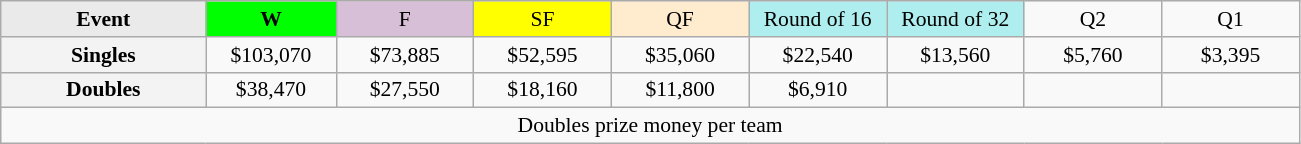<table class=wikitable style=font-size:90%;text-align:center>
<tr>
<td style="width:130px; background:#eaeaea;"><strong>Event</strong></td>
<td style="width:80px; background:lime;"><strong>W</strong></td>
<td style="width:85px; background:thistle;">F</td>
<td style="width:85px; background:#ff0;">SF</td>
<td style="width:85px; background:#ffebcd;">QF</td>
<td style="width:85px; background:#afeeee;">Round of 16</td>
<td style="width:85px; background:#afeeee;">Round of 32</td>
<td width=85>Q2</td>
<td width=85>Q1</td>
</tr>
<tr>
<td style="background:#f3f3f3;"><strong>Singles</strong></td>
<td>$103,070</td>
<td>$73,885</td>
<td>$52,595</td>
<td>$35,060</td>
<td>$22,540</td>
<td>$13,560</td>
<td>$5,760</td>
<td>$3,395</td>
</tr>
<tr>
<td style="background:#f3f3f3;"><strong>Doubles</strong></td>
<td>$38,470</td>
<td>$27,550</td>
<td>$18,160</td>
<td>$11,800</td>
<td>$6,910</td>
<td></td>
<td></td>
<td></td>
</tr>
<tr>
<td colspan=10>Doubles prize money per team</td>
</tr>
</table>
